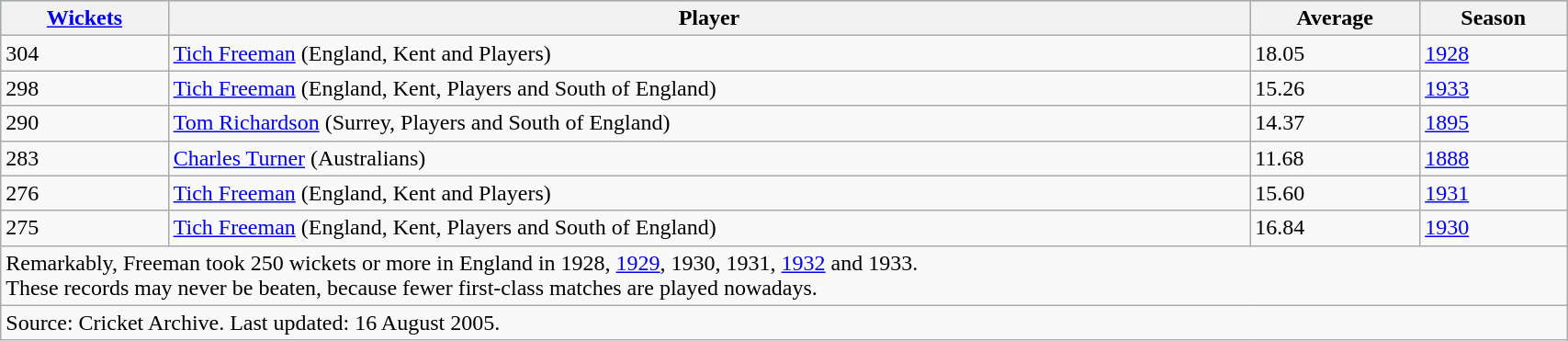<table class="wikitable" style="width:90%;">
<tr style="background:#90ee90;">
<th><a href='#'>Wickets</a></th>
<th>Player</th>
<th>Average</th>
<th>Season</th>
</tr>
<tr>
<td>304</td>
<td><a href='#'>Tich Freeman</a> (England, Kent and Players)</td>
<td>18.05</td>
<td><a href='#'>1928</a></td>
</tr>
<tr>
<td>298</td>
<td><a href='#'>Tich Freeman</a> (England, Kent, Players and South of England)</td>
<td>15.26</td>
<td><a href='#'>1933</a></td>
</tr>
<tr>
<td>290</td>
<td><a href='#'>Tom Richardson</a> (Surrey, Players and South of England)</td>
<td>14.37</td>
<td><a href='#'>1895</a></td>
</tr>
<tr>
<td>283</td>
<td><a href='#'>Charles Turner</a> (Australians)</td>
<td>11.68</td>
<td><a href='#'>1888</a></td>
</tr>
<tr>
<td>276</td>
<td><a href='#'>Tich Freeman</a> (England, Kent and Players)</td>
<td>15.60</td>
<td><a href='#'>1931</a></td>
</tr>
<tr>
<td>275</td>
<td><a href='#'>Tich Freeman</a> (England, Kent, Players and South of England)</td>
<td>16.84</td>
<td><a href='#'>1930</a></td>
</tr>
<tr>
<td colspan=4>Remarkably, Freeman took 250 wickets or more in England in 1928, <a href='#'>1929</a>, 1930, 1931, <a href='#'>1932</a> and 1933.<br>These records may never be beaten, because fewer first-class matches are played nowadays.</td>
</tr>
<tr>
<td colspan="4">Source: Cricket Archive. Last updated: 16 August 2005.</td>
</tr>
</table>
